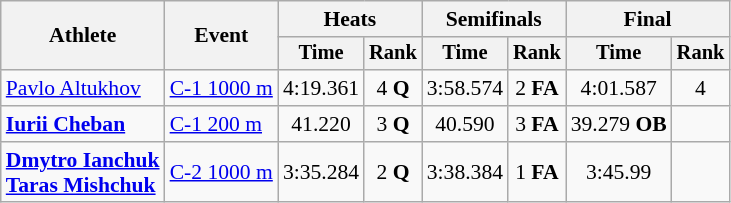<table class=wikitable style="font-size:90%">
<tr>
<th rowspan="2">Athlete</th>
<th rowspan="2">Event</th>
<th colspan=2>Heats</th>
<th colspan=2>Semifinals</th>
<th colspan=2>Final</th>
</tr>
<tr style="font-size:95%">
<th>Time</th>
<th>Rank</th>
<th>Time</th>
<th>Rank</th>
<th>Time</th>
<th>Rank</th>
</tr>
<tr align=center>
<td align=left><a href='#'>Pavlo Altukhov</a></td>
<td align=left><a href='#'>C-1 1000 m</a></td>
<td>4:19.361</td>
<td>4 <strong>Q</strong></td>
<td>3:58.574</td>
<td>2 <strong>FA</strong></td>
<td>4:01.587</td>
<td>4</td>
</tr>
<tr align=center>
<td align=left><strong><a href='#'>Iurii Cheban</a></strong></td>
<td align=left><a href='#'>C-1 200 m</a></td>
<td>41.220</td>
<td>3 <strong>Q</strong></td>
<td>40.590</td>
<td>3 <strong>FA</strong></td>
<td>39.279 <strong>OB</strong></td>
<td></td>
</tr>
<tr align=center>
<td align=left><strong><a href='#'>Dmytro Ianchuk</a><br><a href='#'>Taras Mishchuk</a></strong></td>
<td align=left><a href='#'>C-2 1000 m</a></td>
<td>3:35.284</td>
<td>2 <strong>Q</strong></td>
<td>3:38.384</td>
<td>1 <strong>FA</strong></td>
<td>3:45.99</td>
<td></td>
</tr>
</table>
